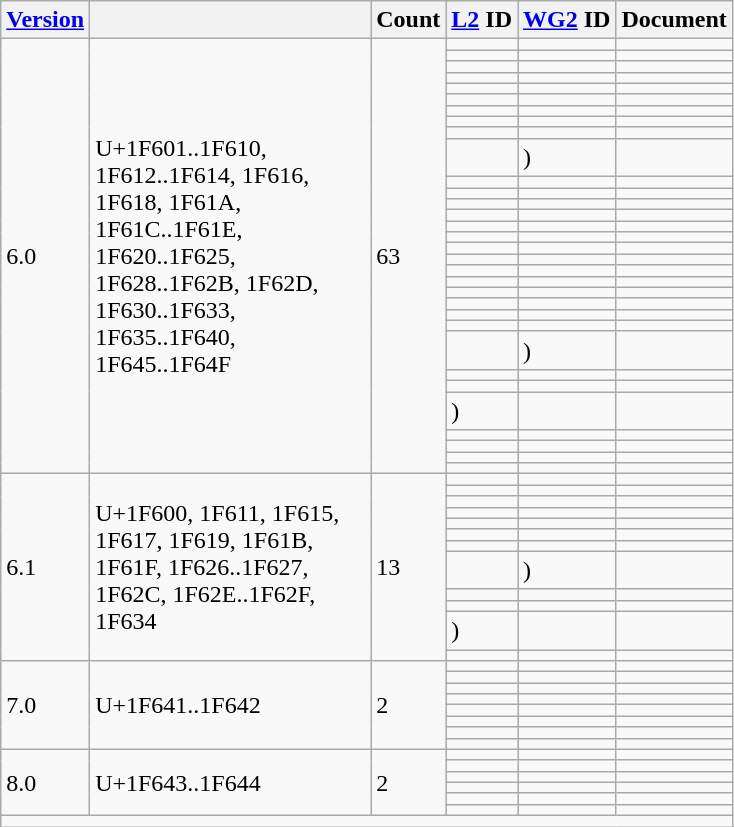<table class="wikitable collapsible sticky-header">
<tr>
<th><a href='#'>Version</a></th>
<th></th>
<th>Count</th>
<th><a href='#'>L2</a> ID</th>
<th><a href='#'>WG2</a> ID</th>
<th>Document</th>
</tr>
<tr>
<td rowspan="32">6.0</td>
<td rowspan="32" width="180">U+1F601..1F610, 1F612..1F614, 1F616, 1F618, 1F61A, 1F61C..1F61E, 1F620..1F625, 1F628..1F62B, 1F62D, 1F630..1F633, 1F635..1F640, 1F645..1F64F</td>
<td rowspan="32">63</td>
<td></td>
<td></td>
<td></td>
</tr>
<tr>
<td></td>
<td></td>
<td></td>
</tr>
<tr>
<td></td>
<td></td>
<td></td>
</tr>
<tr>
<td></td>
<td></td>
<td></td>
</tr>
<tr>
<td></td>
<td></td>
<td></td>
</tr>
<tr>
<td></td>
<td></td>
<td></td>
</tr>
<tr>
<td></td>
<td></td>
<td></td>
</tr>
<tr>
<td></td>
<td></td>
<td></td>
</tr>
<tr>
<td></td>
<td></td>
<td></td>
</tr>
<tr>
<td></td>
<td> )</td>
<td></td>
</tr>
<tr>
<td></td>
<td></td>
<td></td>
</tr>
<tr>
<td></td>
<td></td>
<td></td>
</tr>
<tr>
<td></td>
<td></td>
<td></td>
</tr>
<tr>
<td></td>
<td></td>
<td></td>
</tr>
<tr>
<td></td>
<td></td>
<td></td>
</tr>
<tr>
<td></td>
<td></td>
<td></td>
</tr>
<tr>
<td></td>
<td></td>
<td></td>
</tr>
<tr>
<td></td>
<td></td>
<td></td>
</tr>
<tr>
<td></td>
<td></td>
<td></td>
</tr>
<tr>
<td></td>
<td></td>
<td></td>
</tr>
<tr>
<td></td>
<td></td>
<td></td>
</tr>
<tr>
<td></td>
<td></td>
<td></td>
</tr>
<tr>
<td></td>
<td></td>
<td></td>
</tr>
<tr>
<td></td>
<td></td>
<td></td>
</tr>
<tr>
<td></td>
<td> )</td>
<td></td>
</tr>
<tr>
<td></td>
<td></td>
<td></td>
</tr>
<tr>
<td></td>
<td></td>
<td></td>
</tr>
<tr>
<td> )</td>
<td></td>
<td></td>
</tr>
<tr>
<td></td>
<td></td>
<td></td>
</tr>
<tr>
<td></td>
<td></td>
<td></td>
</tr>
<tr>
<td></td>
<td></td>
<td></td>
</tr>
<tr>
<td></td>
<td></td>
<td></td>
</tr>
<tr>
<td rowspan="12">6.1</td>
<td rowspan="12">U+1F600, 1F611, 1F615, 1F617, 1F619, 1F61B, 1F61F, 1F626..1F627, 1F62C, 1F62E..1F62F, 1F634</td>
<td rowspan="12">13</td>
<td></td>
<td></td>
<td></td>
</tr>
<tr>
<td></td>
<td></td>
<td></td>
</tr>
<tr>
<td></td>
<td></td>
<td></td>
</tr>
<tr>
<td></td>
<td></td>
<td></td>
</tr>
<tr>
<td></td>
<td></td>
<td></td>
</tr>
<tr>
<td></td>
<td></td>
<td></td>
</tr>
<tr>
<td></td>
<td></td>
<td></td>
</tr>
<tr>
<td></td>
<td> )</td>
<td></td>
</tr>
<tr>
<td></td>
<td></td>
<td></td>
</tr>
<tr>
<td></td>
<td></td>
<td></td>
</tr>
<tr>
<td> )</td>
<td></td>
<td></td>
</tr>
<tr>
<td></td>
<td></td>
<td></td>
</tr>
<tr>
<td rowspan="8">7.0</td>
<td rowspan="8">U+1F641..1F642</td>
<td rowspan="8">2</td>
<td></td>
<td></td>
<td></td>
</tr>
<tr>
<td></td>
<td></td>
<td></td>
</tr>
<tr>
<td></td>
<td></td>
<td></td>
</tr>
<tr>
<td></td>
<td></td>
<td></td>
</tr>
<tr>
<td></td>
<td></td>
<td></td>
</tr>
<tr>
<td></td>
<td></td>
<td></td>
</tr>
<tr>
<td></td>
<td></td>
<td></td>
</tr>
<tr>
<td></td>
<td></td>
<td></td>
</tr>
<tr>
<td rowspan="6">8.0</td>
<td rowspan="6">U+1F643..1F644</td>
<td rowspan="6">2</td>
<td></td>
<td></td>
<td></td>
</tr>
<tr>
<td></td>
<td></td>
<td></td>
</tr>
<tr>
<td></td>
<td></td>
<td></td>
</tr>
<tr>
<td></td>
<td></td>
<td></td>
</tr>
<tr>
<td></td>
<td></td>
<td></td>
</tr>
<tr>
<td></td>
<td></td>
<td></td>
</tr>
<tr class="sortbottom">
<td colspan="6"></td>
</tr>
</table>
